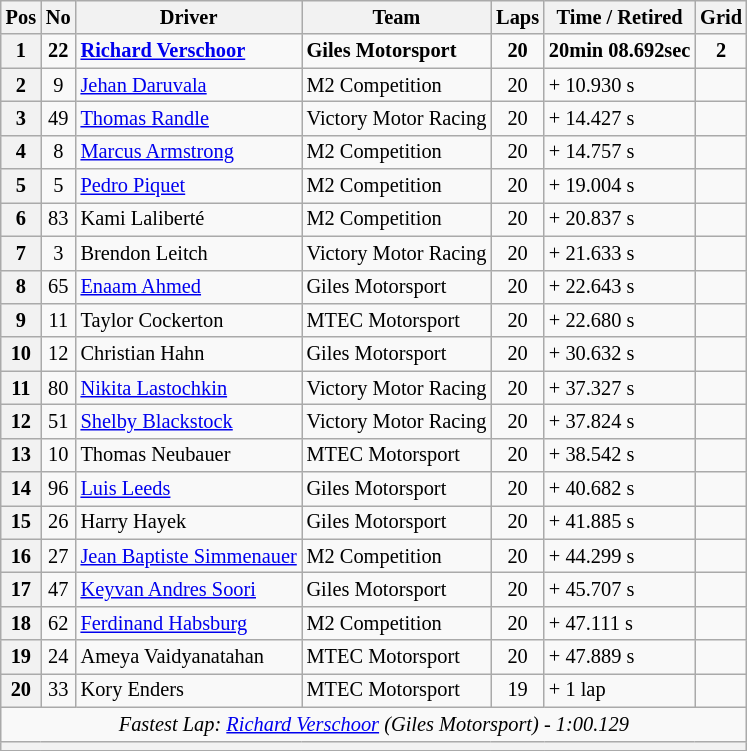<table class="wikitable" style="font-size: 85%">
<tr>
<th>Pos</th>
<th>No</th>
<th>Driver</th>
<th>Team</th>
<th>Laps</th>
<th>Time / Retired</th>
<th>Grid</th>
</tr>
<tr>
<th>1</th>
<td style="text-align:center;"><strong>22</strong></td>
<td> <strong><a href='#'>Richard Verschoor</a></strong></td>
<td><strong>Giles Motorsport</strong></td>
<td style="text-align:center;"><strong>20</strong></td>
<td><strong>20min 08.692sec</strong></td>
<td style="text-align:center;"><strong>2</strong></td>
</tr>
<tr>
<th>2</th>
<td style="text-align:center;">9</td>
<td> <a href='#'>Jehan Daruvala</a></td>
<td>M2 Competition</td>
<td style="text-align:center;">20</td>
<td>+ 10.930 s</td>
<td style="text-align:center;"></td>
</tr>
<tr>
<th>3</th>
<td style="text-align:center;">49</td>
<td> <a href='#'>Thomas Randle</a></td>
<td>Victory Motor Racing</td>
<td style="text-align:center;">20</td>
<td>+ 14.427 s</td>
<td style="text-align:center;"></td>
</tr>
<tr>
<th>4</th>
<td style="text-align:center;">8</td>
<td> <a href='#'>Marcus Armstrong</a></td>
<td>M2 Competition</td>
<td style="text-align:center;">20</td>
<td>+ 14.757 s</td>
<td style="text-align:center;"></td>
</tr>
<tr>
<th>5</th>
<td style="text-align:center;">5</td>
<td> <a href='#'>Pedro Piquet</a></td>
<td>M2 Competition</td>
<td style="text-align:center;">20</td>
<td>+ 19.004 s</td>
<td style="text-align:center;"></td>
</tr>
<tr>
<th>6</th>
<td style="text-align:center;">83</td>
<td> Kami Laliberté</td>
<td>M2 Competition</td>
<td style="text-align:center;">20</td>
<td>+ 20.837 s</td>
<td style="text-align:center;"></td>
</tr>
<tr>
<th>7</th>
<td style="text-align:center;">3</td>
<td> Brendon Leitch</td>
<td>Victory Motor Racing</td>
<td style="text-align:center;">20</td>
<td>+ 21.633 s</td>
<td style="text-align:center;"></td>
</tr>
<tr>
<th>8</th>
<td style="text-align:center;">65</td>
<td> <a href='#'>Enaam Ahmed</a></td>
<td>Giles Motorsport</td>
<td style="text-align:center;">20</td>
<td>+ 22.643 s</td>
<td style="text-align:center;"></td>
</tr>
<tr>
<th>9</th>
<td style="text-align:center;">11</td>
<td> Taylor Cockerton</td>
<td>MTEC Motorsport</td>
<td style="text-align:center;">20</td>
<td>+ 22.680 s</td>
<td style="text-align:center;"></td>
</tr>
<tr>
<th>10</th>
<td style="text-align:center;">12</td>
<td> Christian Hahn</td>
<td>Giles Motorsport</td>
<td style="text-align:center;">20</td>
<td>+ 30.632 s</td>
<td style="text-align:center;"></td>
</tr>
<tr>
<th>11</th>
<td style="text-align:center;">80</td>
<td> <a href='#'>Nikita Lastochkin</a></td>
<td>Victory Motor Racing</td>
<td style="text-align:center;">20</td>
<td>+ 37.327 s</td>
<td style="text-align:center;"></td>
</tr>
<tr>
<th>12</th>
<td style="text-align:center;">51</td>
<td> <a href='#'>Shelby Blackstock</a></td>
<td>Victory Motor Racing</td>
<td style="text-align:center;">20</td>
<td>+ 37.824 s</td>
<td style="text-align:center;"></td>
</tr>
<tr>
<th>13</th>
<td style="text-align:center;">10</td>
<td> Thomas Neubauer</td>
<td>MTEC Motorsport</td>
<td style="text-align:center;">20</td>
<td>+ 38.542 s</td>
<td style="text-align:center;"></td>
</tr>
<tr>
<th>14</th>
<td style="text-align:center;">96</td>
<td> <a href='#'>Luis Leeds</a></td>
<td>Giles Motorsport</td>
<td style="text-align:center;">20</td>
<td>+ 40.682 s</td>
<td style="text-align:center;"></td>
</tr>
<tr>
<th>15</th>
<td style="text-align:center;">26</td>
<td> Harry Hayek</td>
<td>Giles Motorsport</td>
<td style="text-align:center;">20</td>
<td>+ 41.885 s</td>
<td style="text-align:center;"></td>
</tr>
<tr>
<th>16</th>
<td style="text-align:center;">27</td>
<td> <a href='#'>Jean Baptiste Simmenauer</a></td>
<td>M2 Competition</td>
<td style="text-align:center;">20</td>
<td>+ 44.299 s</td>
<td style="text-align:center;"></td>
</tr>
<tr>
<th>17</th>
<td style="text-align:center;">47</td>
<td> <a href='#'>Keyvan Andres Soori</a></td>
<td>Giles Motorsport</td>
<td style="text-align:center;">20</td>
<td>+ 45.707 s</td>
<td style="text-align:center;"></td>
</tr>
<tr>
<th>18</th>
<td style="text-align:center;">62</td>
<td> <a href='#'>Ferdinand Habsburg</a></td>
<td>M2 Competition</td>
<td style="text-align:center;">20</td>
<td>+ 47.111 s</td>
<td style="text-align:center;"></td>
</tr>
<tr>
<th>19</th>
<td style="text-align:center;">24</td>
<td> Ameya Vaidyanatahan</td>
<td>MTEC Motorsport</td>
<td style="text-align:center;">20</td>
<td>+ 47.889 s</td>
<td style="text-align:center;"></td>
</tr>
<tr>
<th>20</th>
<td style="text-align:center;">33</td>
<td> Kory Enders</td>
<td>MTEC Motorsport</td>
<td style="text-align:center;">19</td>
<td>+ 1 lap</td>
<td style="text-align:center;"></td>
</tr>
<tr>
<td colspan="7" align="center"><em>Fastest Lap: <a href='#'>Richard Verschoor</a> (Giles Motorsport) - 1:00.129</em></td>
</tr>
<tr>
<th colspan="7"></th>
</tr>
<tr>
</tr>
</table>
